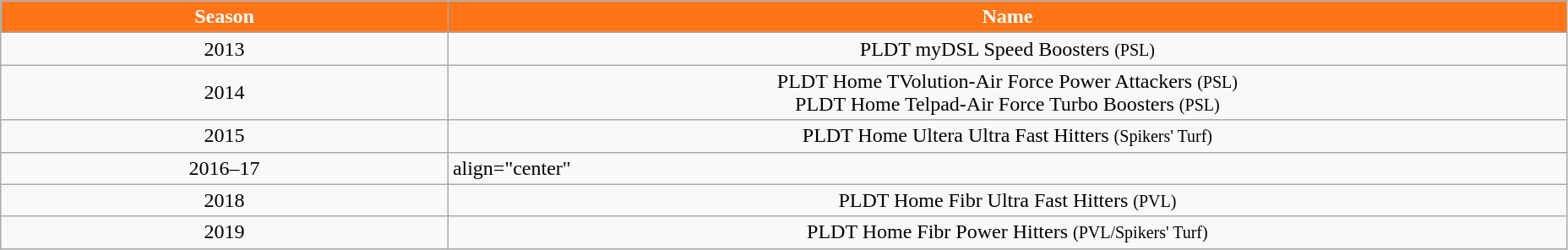<table class="wikitable">
<tr>
<th width="12%" style="background:#FF7518; color: white; text-align: center">Season</th>
<th width="30%" style="background:#FF7518; color: white; text-align: center">Name</th>
</tr>
<tr align="left">
<td rowspan="1" align="center">2013</td>
<td align="center">PLDT myDSL Speed Boosters <small>(PSL)</small></td>
</tr>
<tr align="left">
<td rowspan="1" align="center">2014</td>
<td align="center">PLDT Home TVolution-Air Force Power Attackers <small>(PSL)</small><br>PLDT Home Telpad-Air Force Turbo Boosters <small>(PSL)</small></td>
</tr>
<tr align="left">
<td align="center">2015</td>
<td align="center">PLDT Home Ultera Ultra Fast Hitters  <small>(Spikers' Turf)</small></td>
</tr>
<tr align="left">
<td align="center">2016–17</td>
<td>align="center" </td>
</tr>
<tr align="left">
<td align="center">2018</td>
<td align="center">PLDT Home Fibr Ultra Fast Hitters <small>(PVL)</small></td>
</tr>
<tr align="left">
<td align="center">2019</td>
<td align="center">PLDT Home Fibr Power Hitters <small>(PVL/Spikers' Turf)</small></td>
</tr>
</table>
